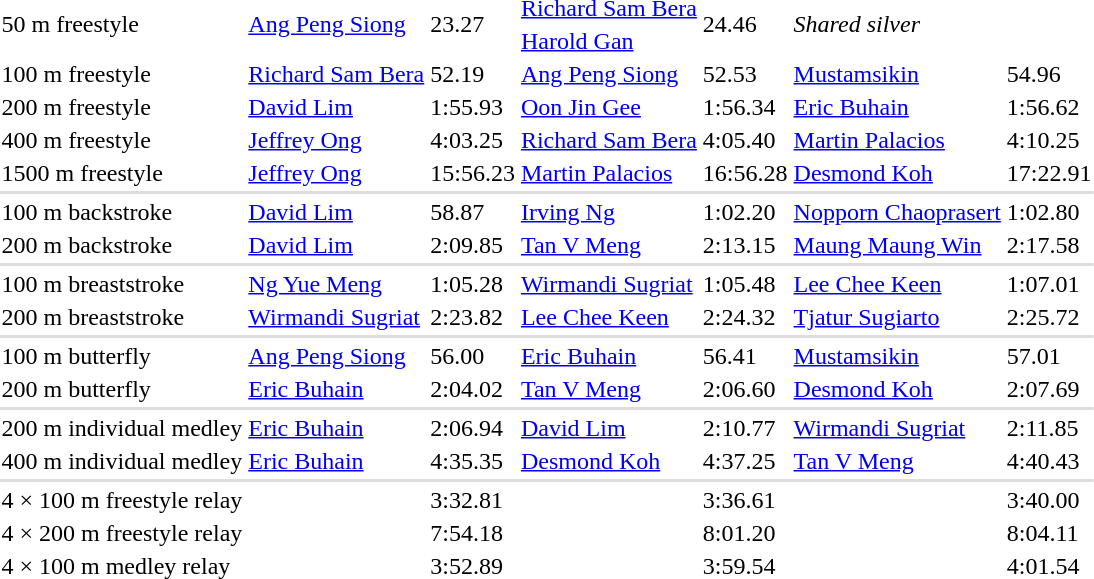<table>
<tr>
<td rowspan=2>50 m freestyle</td>
<td rowspan=2> <a href='#'>Ang Peng Siong</a></td>
<td rowspan=2>23.27</td>
<td> <a href='#'>Richard Sam Bera</a></td>
<td rowspan=2>24.46</td>
<td rowspan=2><em>Shared silver</em></td>
<td rowspan=2></td>
</tr>
<tr>
<td> <a href='#'>Harold Gan</a></td>
</tr>
<tr>
<td>100 m freestyle</td>
<td> <a href='#'>Richard Sam Bera</a></td>
<td>52.19</td>
<td> <a href='#'>Ang Peng Siong</a></td>
<td>52.53</td>
<td> <a href='#'>Mustamsikin</a></td>
<td>54.96</td>
</tr>
<tr>
<td>200 m freestyle</td>
<td> <a href='#'>David Lim</a></td>
<td>1:55.93</td>
<td> <a href='#'>Oon Jin Gee</a></td>
<td>1:56.34</td>
<td> <a href='#'>Eric Buhain</a></td>
<td>1:56.62</td>
</tr>
<tr>
<td>400 m freestyle</td>
<td> <a href='#'>Jeffrey Ong</a></td>
<td>4:03.25</td>
<td> <a href='#'>Richard Sam Bera</a></td>
<td>4:05.40</td>
<td> <a href='#'>Martin Palacios</a></td>
<td>4:10.25</td>
</tr>
<tr>
<td>1500 m freestyle</td>
<td> <a href='#'>Jeffrey Ong</a></td>
<td>15:56.23</td>
<td> <a href='#'>Martin Palacios</a></td>
<td>16:56.28</td>
<td> <a href='#'>Desmond Koh</a></td>
<td>17:22.91</td>
</tr>
<tr bgcolor=#DDDDDD>
<td colspan=7></td>
</tr>
<tr>
<td>100 m backstroke</td>
<td> <a href='#'>David Lim</a></td>
<td>58.87</td>
<td> <a href='#'>Irving Ng</a></td>
<td>1:02.20</td>
<td> <a href='#'>Nopporn Chaoprasert</a></td>
<td>1:02.80</td>
</tr>
<tr>
<td>200 m backstroke</td>
<td> <a href='#'>David Lim</a></td>
<td>2:09.85</td>
<td> <a href='#'>Tan V Meng</a></td>
<td>2:13.15</td>
<td> <a href='#'>Maung Maung Win</a></td>
<td>2:17.58</td>
</tr>
<tr bgcolor=#DDDDDD>
<td colspan=7></td>
</tr>
<tr>
<td>100 m breaststroke</td>
<td> <a href='#'>Ng Yue Meng</a></td>
<td>1:05.28</td>
<td> <a href='#'>Wirmandi Sugriat</a></td>
<td>1:05.48</td>
<td> <a href='#'>Lee Chee Keen</a></td>
<td>1:07.01</td>
</tr>
<tr>
<td>200 m breaststroke</td>
<td> <a href='#'>Wirmandi Sugriat</a></td>
<td>2:23.82</td>
<td> <a href='#'>Lee Chee Keen</a></td>
<td>2:24.32</td>
<td> <a href='#'>Tjatur Sugiarto</a></td>
<td>2:25.72</td>
</tr>
<tr bgcolor=#DDDDDD>
<td colspan=7></td>
</tr>
<tr>
<td>100 m butterfly</td>
<td> <a href='#'>Ang Peng Siong</a></td>
<td>56.00</td>
<td> <a href='#'>Eric Buhain</a></td>
<td>56.41</td>
<td> <a href='#'>Mustamsikin</a></td>
<td>57.01</td>
</tr>
<tr>
<td>200 m butterfly</td>
<td> <a href='#'>Eric Buhain</a></td>
<td>2:04.02</td>
<td> <a href='#'>Tan V Meng</a></td>
<td>2:06.60</td>
<td> <a href='#'>Desmond Koh</a></td>
<td>2:07.69</td>
</tr>
<tr bgcolor=#DDDDDD>
<td colspan=7></td>
</tr>
<tr>
<td>200 m individual medley</td>
<td> <a href='#'>Eric Buhain</a></td>
<td>2:06.94</td>
<td> <a href='#'>David Lim</a></td>
<td>2:10.77</td>
<td> <a href='#'>Wirmandi Sugriat</a></td>
<td>2:11.85</td>
</tr>
<tr 1>
<td>400 m individual medley</td>
<td> <a href='#'>Eric Buhain</a></td>
<td>4:35.35</td>
<td> <a href='#'>Desmond Koh</a></td>
<td>4:37.25</td>
<td> <a href='#'>Tan V Meng</a></td>
<td>4:40.43</td>
</tr>
<tr bgcolor=#DDDDDD>
<td colspan=7></td>
</tr>
<tr>
<td>4 × 100 m freestyle relay</td>
<td></td>
<td>3:32.81</td>
<td></td>
<td>3:36.61</td>
<td></td>
<td>3:40.00</td>
</tr>
<tr>
<td>4 × 200 m freestyle relay</td>
<td></td>
<td>7:54.18</td>
<td></td>
<td>8:01.20</td>
<td></td>
<td>8:04.11</td>
</tr>
<tr>
<td>4 × 100 m medley relay</td>
<td></td>
<td>3:52.89</td>
<td></td>
<td>3:59.54</td>
<td></td>
<td>4:01.54</td>
</tr>
</table>
